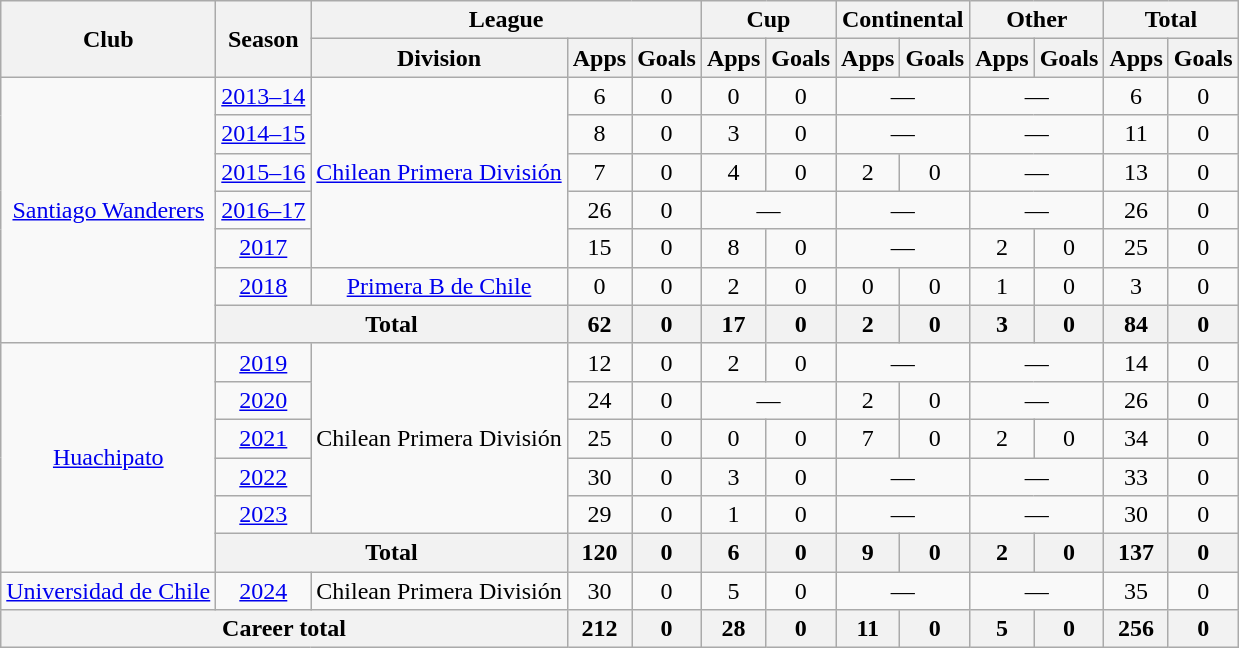<table class="wikitable" style="text-align:center">
<tr>
<th rowspan="2">Club</th>
<th rowspan="2">Season</th>
<th colspan="3">League</th>
<th colspan="2">Cup</th>
<th colspan="2">Continental</th>
<th colspan="2">Other</th>
<th colspan="2">Total</th>
</tr>
<tr>
<th>Division</th>
<th>Apps</th>
<th>Goals</th>
<th>Apps</th>
<th>Goals</th>
<th>Apps</th>
<th>Goals</th>
<th>Apps</th>
<th>Goals</th>
<th>Apps</th>
<th>Goals</th>
</tr>
<tr>
<td rowspan="7"><a href='#'>Santiago Wanderers</a></td>
<td><a href='#'>2013–14</a></td>
<td rowspan="5"><a href='#'>Chilean Primera División</a></td>
<td>6</td>
<td>0</td>
<td>0</td>
<td>0</td>
<td colspan="2">—</td>
<td colspan="2">—</td>
<td>6</td>
<td>0</td>
</tr>
<tr>
<td><a href='#'>2014–15</a></td>
<td>8</td>
<td>0</td>
<td>3</td>
<td>0</td>
<td colspan="2">—</td>
<td colspan="2">—</td>
<td>11</td>
<td>0</td>
</tr>
<tr>
<td><a href='#'>2015–16</a></td>
<td>7</td>
<td>0</td>
<td>4</td>
<td>0</td>
<td>2</td>
<td>0</td>
<td colspan="2">—</td>
<td>13</td>
<td>0</td>
</tr>
<tr>
<td><a href='#'>2016–17</a></td>
<td>26</td>
<td>0</td>
<td colspan="2">—</td>
<td colspan="2">—</td>
<td colspan="2">—</td>
<td>26</td>
<td>0</td>
</tr>
<tr>
<td><a href='#'>2017</a></td>
<td>15</td>
<td>0</td>
<td>8</td>
<td>0</td>
<td colspan="2">—</td>
<td>2</td>
<td>0</td>
<td>25</td>
<td>0</td>
</tr>
<tr>
<td><a href='#'>2018</a></td>
<td><a href='#'>Primera B de Chile</a></td>
<td>0</td>
<td>0</td>
<td>2</td>
<td>0</td>
<td>0</td>
<td>0</td>
<td>1</td>
<td>0</td>
<td>3</td>
<td>0</td>
</tr>
<tr>
<th colspan="2">Total</th>
<th>62</th>
<th>0</th>
<th>17</th>
<th>0</th>
<th>2</th>
<th>0</th>
<th>3</th>
<th>0</th>
<th>84</th>
<th>0</th>
</tr>
<tr>
<td rowspan="6"><a href='#'>Huachipato</a></td>
<td><a href='#'>2019</a></td>
<td rowspan="5">Chilean Primera División</td>
<td>12</td>
<td>0</td>
<td>2</td>
<td>0</td>
<td colspan="2">—</td>
<td colspan="2">—</td>
<td>14</td>
<td>0</td>
</tr>
<tr>
<td><a href='#'>2020</a></td>
<td>24</td>
<td>0</td>
<td colspan="2">—</td>
<td>2</td>
<td>0</td>
<td colspan="2">—</td>
<td>26</td>
<td>0</td>
</tr>
<tr>
<td><a href='#'>2021</a></td>
<td>25</td>
<td>0</td>
<td>0</td>
<td>0</td>
<td>7</td>
<td>0</td>
<td>2</td>
<td>0</td>
<td>34</td>
<td>0</td>
</tr>
<tr>
<td><a href='#'>2022</a></td>
<td>30</td>
<td>0</td>
<td>3</td>
<td>0</td>
<td colspan="2">—</td>
<td colspan="2">—</td>
<td>33</td>
<td>0</td>
</tr>
<tr>
<td><a href='#'>2023</a></td>
<td>29</td>
<td>0</td>
<td>1</td>
<td>0</td>
<td colspan="2">—</td>
<td colspan="2">—</td>
<td>30</td>
<td>0</td>
</tr>
<tr>
<th colspan="2">Total</th>
<th>120</th>
<th>0</th>
<th>6</th>
<th>0</th>
<th>9</th>
<th>0</th>
<th>2</th>
<th>0</th>
<th>137</th>
<th>0</th>
</tr>
<tr>
<td><a href='#'>Universidad de Chile</a></td>
<td><a href='#'>2024</a></td>
<td>Chilean Primera División</td>
<td>30</td>
<td>0</td>
<td>5</td>
<td>0</td>
<td colspan="2">—</td>
<td colspan="2">—</td>
<td>35</td>
<td>0</td>
</tr>
<tr>
<th colspan="3">Career total</th>
<th>212</th>
<th>0</th>
<th>28</th>
<th>0</th>
<th>11</th>
<th>0</th>
<th>5</th>
<th>0</th>
<th>256</th>
<th>0</th>
</tr>
</table>
